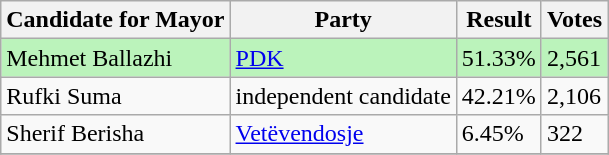<table class=wikitable>
<tr>
<th>Candidate for Mayor</th>
<th>Party</th>
<th>Result</th>
<th>Votes</th>
</tr>
<tr>
<td style="background:#BBF3BB;">Mehmet Ballazhi</td>
<td style="background:#BBF3BB;"><a href='#'>PDK</a></td>
<td style="background:#BBF3BB;">51.33%</td>
<td style="background:#BBF3BB;">2,561</td>
</tr>
<tr>
<td>Rufki Suma</td>
<td>independent candidate</td>
<td>42.21%</td>
<td>2,106</td>
</tr>
<tr>
<td>Sherif Berisha</td>
<td><a href='#'>Vetëvendosje</a></td>
<td>6.45%</td>
<td>322</td>
</tr>
<tr>
</tr>
</table>
